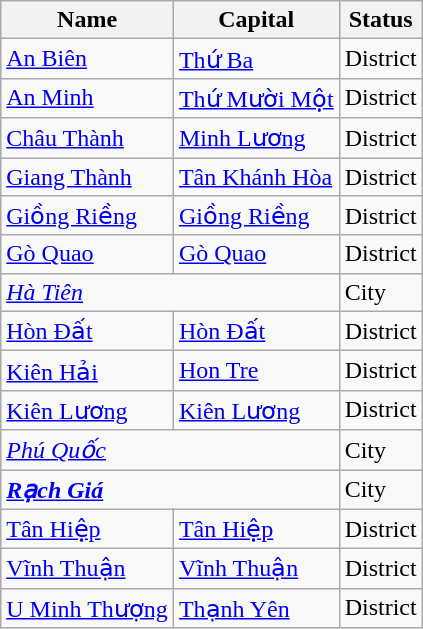<table class="wikitable sortable">
<tr>
<th>Name</th>
<th>Capital</th>
<th>Status</th>
</tr>
<tr>
<td><a href='#'>An Biên</a></td>
<td><a href='#'>Thứ Ba</a></td>
<td>District</td>
</tr>
<tr>
<td><a href='#'>An Minh</a></td>
<td><a href='#'>Thứ Mười Một</a></td>
<td>District</td>
</tr>
<tr>
<td><a href='#'>Châu Thành</a></td>
<td><a href='#'>Minh Lương</a></td>
<td>District</td>
</tr>
<tr>
<td><a href='#'>Giang Thành</a></td>
<td><a href='#'>Tân Khánh Hòa</a></td>
<td>District</td>
</tr>
<tr>
<td><a href='#'>Giồng Riềng</a></td>
<td><a href='#'>Giồng Riềng</a></td>
<td>District</td>
</tr>
<tr>
<td><a href='#'>Gò Quao</a></td>
<td><a href='#'>Gò Quao</a></td>
<td>District</td>
</tr>
<tr>
<td colspan="2"><em><a href='#'>Hà Tiên</a></em></td>
<td>City</td>
</tr>
<tr>
<td><a href='#'>Hòn Đất</a></td>
<td><a href='#'>Hòn Đất</a></td>
<td>District</td>
</tr>
<tr>
<td><a href='#'>Kiên Hải</a></td>
<td><a href='#'>Hon Tre</a></td>
<td>District</td>
</tr>
<tr>
<td><a href='#'>Kiên Lương</a></td>
<td><a href='#'>Kiên Lương</a></td>
<td>District</td>
</tr>
<tr>
<td colspan="2"><em><a href='#'>Phú Quốc</a></em></td>
<td>City</td>
</tr>
<tr>
<td colspan="2"><strong><em><a href='#'>Rạch Giá</a></em></strong></td>
<td>City</td>
</tr>
<tr>
<td><a href='#'>Tân Hiệp</a></td>
<td><a href='#'>Tân Hiệp</a></td>
<td>District</td>
</tr>
<tr>
<td><a href='#'>Vĩnh Thuận</a></td>
<td><a href='#'>Vĩnh Thuận</a></td>
<td>District</td>
</tr>
<tr>
<td><a href='#'>U Minh Thượng</a></td>
<td><a href='#'>Thạnh Yên</a></td>
<td>District</td>
</tr>
</table>
